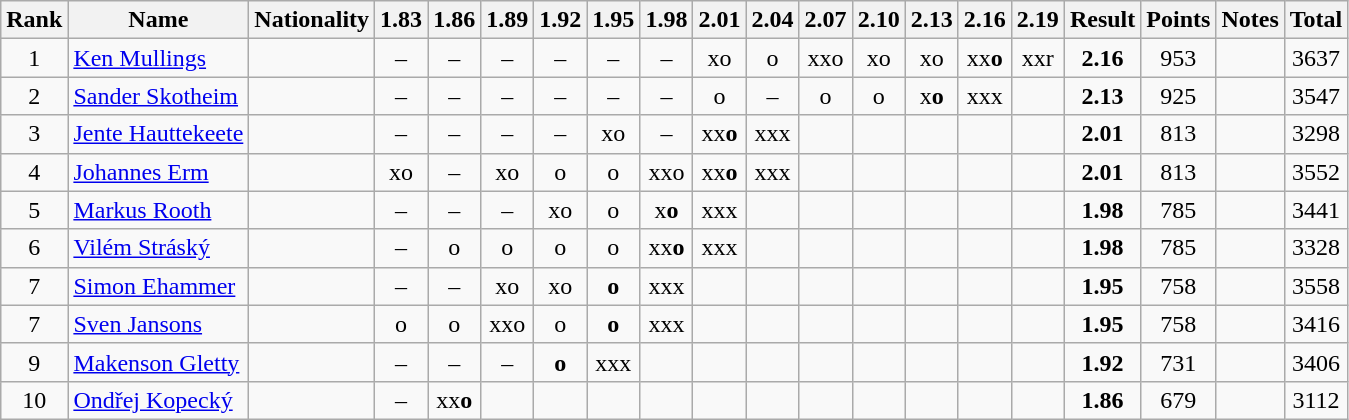<table class="wikitable sortable" style="text-align:center">
<tr>
<th>Rank</th>
<th>Name</th>
<th>Nationality</th>
<th>1.83</th>
<th>1.86</th>
<th>1.89</th>
<th>1.92</th>
<th>1.95</th>
<th>1.98</th>
<th>2.01</th>
<th>2.04</th>
<th>2.07</th>
<th>2.10</th>
<th>2.13</th>
<th>2.16</th>
<th>2.19</th>
<th>Result</th>
<th>Points</th>
<th>Notes</th>
<th>Total</th>
</tr>
<tr>
<td>1</td>
<td align="left"><a href='#'>Ken Mullings</a></td>
<td align=left></td>
<td>–</td>
<td>–</td>
<td>–</td>
<td>–</td>
<td>–</td>
<td>–</td>
<td>xo</td>
<td>o</td>
<td>xxo</td>
<td>xo</td>
<td>xo</td>
<td>xx<strong>o</strong></td>
<td>xxr</td>
<td><strong>2.16</strong></td>
<td>953</td>
<td></td>
<td>3637</td>
</tr>
<tr>
<td>2</td>
<td align="left"><a href='#'>Sander Skotheim</a></td>
<td align=left></td>
<td>–</td>
<td>–</td>
<td>–</td>
<td>–</td>
<td>–</td>
<td>–</td>
<td>o</td>
<td>–</td>
<td>o</td>
<td>o</td>
<td>x<strong>o</strong></td>
<td>xxx</td>
<td></td>
<td><strong>2.13</strong></td>
<td>925</td>
<td></td>
<td>3547</td>
</tr>
<tr>
<td>3</td>
<td align="left"><a href='#'>Jente Hauttekeete</a></td>
<td align=left></td>
<td>–</td>
<td>–</td>
<td>–</td>
<td>–</td>
<td>xo</td>
<td>–</td>
<td>xx<strong>o</strong></td>
<td>xxx</td>
<td></td>
<td></td>
<td></td>
<td></td>
<td></td>
<td><strong>2.01</strong></td>
<td>813</td>
<td></td>
<td>3298</td>
</tr>
<tr>
<td>4</td>
<td align="left"><a href='#'>Johannes Erm</a></td>
<td align=left></td>
<td>xo</td>
<td>–</td>
<td>xo</td>
<td>o</td>
<td>o</td>
<td>xxo</td>
<td>xx<strong>o</strong></td>
<td>xxx</td>
<td></td>
<td></td>
<td></td>
<td></td>
<td></td>
<td><strong>2.01</strong></td>
<td>813</td>
<td></td>
<td>3552</td>
</tr>
<tr>
<td>5</td>
<td align="left"><a href='#'>Markus Rooth</a></td>
<td align=left></td>
<td>–</td>
<td>–</td>
<td>–</td>
<td>xo</td>
<td>o</td>
<td>x<strong>o</strong></td>
<td>xxx</td>
<td></td>
<td></td>
<td></td>
<td></td>
<td></td>
<td></td>
<td><strong>1.98</strong></td>
<td>785</td>
<td></td>
<td>3441</td>
</tr>
<tr>
<td>6</td>
<td align="left"><a href='#'>Vilém Stráský</a></td>
<td align=left></td>
<td>–</td>
<td>o</td>
<td>o</td>
<td>o</td>
<td>o</td>
<td>xx<strong>o</strong></td>
<td>xxx</td>
<td></td>
<td></td>
<td></td>
<td></td>
<td></td>
<td></td>
<td><strong>1.98</strong></td>
<td>785</td>
<td></td>
<td>3328</td>
</tr>
<tr>
<td>7</td>
<td align="left"><a href='#'>Simon Ehammer</a></td>
<td align=left></td>
<td>–</td>
<td>–</td>
<td>xo</td>
<td>xo</td>
<td><strong>o</strong></td>
<td>xxx</td>
<td></td>
<td></td>
<td></td>
<td></td>
<td></td>
<td></td>
<td></td>
<td><strong>1.95</strong></td>
<td>758</td>
<td></td>
<td>3558</td>
</tr>
<tr>
<td>7</td>
<td align="left"><a href='#'>Sven Jansons</a></td>
<td align=left></td>
<td>o</td>
<td>o</td>
<td>xxo</td>
<td>o</td>
<td><strong>o</strong></td>
<td>xxx</td>
<td></td>
<td></td>
<td></td>
<td></td>
<td></td>
<td></td>
<td></td>
<td><strong>1.95</strong></td>
<td>758</td>
<td></td>
<td>3416</td>
</tr>
<tr>
<td>9</td>
<td align="left"><a href='#'>Makenson Gletty</a></td>
<td align=left></td>
<td>–</td>
<td>–</td>
<td>–</td>
<td><strong>o</strong></td>
<td>xxx</td>
<td></td>
<td></td>
<td></td>
<td></td>
<td></td>
<td></td>
<td></td>
<td></td>
<td><strong>1.92</strong></td>
<td>731</td>
<td></td>
<td>3406</td>
</tr>
<tr>
<td>10</td>
<td align="left"><a href='#'>Ondřej Kopecký</a></td>
<td align=left></td>
<td>–</td>
<td>xx<strong>o</strong></td>
<td></td>
<td></td>
<td></td>
<td></td>
<td></td>
<td></td>
<td></td>
<td></td>
<td></td>
<td></td>
<td></td>
<td><strong>1.86</strong></td>
<td>679</td>
<td></td>
<td>3112</td>
</tr>
</table>
